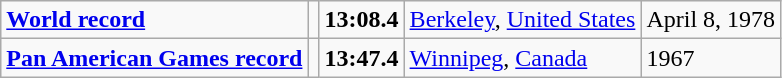<table class="wikitable">
<tr>
<td><strong><a href='#'>World record</a></strong></td>
<td></td>
<td><strong>13:08.4</strong></td>
<td><a href='#'>Berkeley</a>, <a href='#'>United States</a></td>
<td>April 8, 1978</td>
</tr>
<tr>
<td><strong><a href='#'>Pan American Games record</a></strong></td>
<td></td>
<td><strong>13:47.4</strong></td>
<td><a href='#'>Winnipeg</a>, <a href='#'>Canada</a></td>
<td>1967</td>
</tr>
</table>
